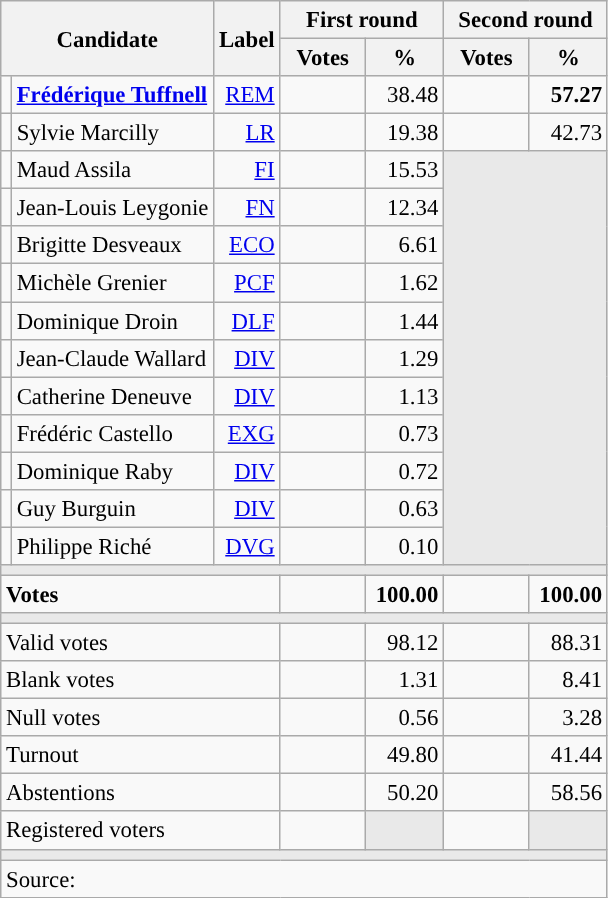<table class="wikitable" style="text-align:right;font-size:95%;">
<tr>
<th colspan="2" rowspan="2">Candidate</th>
<th rowspan="2">Label</th>
<th colspan="2">First round</th>
<th colspan="2">Second round</th>
</tr>
<tr>
<th style="width:50px;">Votes</th>
<th style="width:45px;">%</th>
<th style="width:50px;">Votes</th>
<th style="width:45px;">%</th>
</tr>
<tr>
<td style="color:inherit;background:"></td>
<td style="text-align:left;"><strong><a href='#'>Frédérique Tuffnell</a></strong></td>
<td><a href='#'>REM</a></td>
<td></td>
<td>38.48</td>
<td><strong></strong></td>
<td><strong>57.27</strong></td>
</tr>
<tr>
<td style="color:inherit;background:"></td>
<td style="text-align:left;">Sylvie Marcilly</td>
<td><a href='#'>LR</a></td>
<td></td>
<td>19.38</td>
<td></td>
<td>42.73</td>
</tr>
<tr>
<td style="color:inherit;background:"></td>
<td style="text-align:left;">Maud Assila</td>
<td><a href='#'>FI</a></td>
<td></td>
<td>15.53</td>
<td colspan="2" rowspan="11" style="background:#E9E9E9;"></td>
</tr>
<tr>
<td style="color:inherit;background:"></td>
<td style="text-align:left;">Jean-Louis Leygonie</td>
<td><a href='#'>FN</a></td>
<td></td>
<td>12.34</td>
</tr>
<tr>
<td style="color:inherit;background:"></td>
<td style="text-align:left;">Brigitte Desveaux</td>
<td><a href='#'>ECO</a></td>
<td></td>
<td>6.61</td>
</tr>
<tr>
<td style="color:inherit;background:"></td>
<td style="text-align:left;">Michèle Grenier</td>
<td><a href='#'>PCF</a></td>
<td></td>
<td>1.62</td>
</tr>
<tr>
<td style="color:inherit;background:"></td>
<td style="text-align:left;">Dominique Droin</td>
<td><a href='#'>DLF</a></td>
<td></td>
<td>1.44</td>
</tr>
<tr>
<td style="color:inherit;background:"></td>
<td style="text-align:left;">Jean-Claude Wallard</td>
<td><a href='#'>DIV</a></td>
<td></td>
<td>1.29</td>
</tr>
<tr>
<td style="color:inherit;background:"></td>
<td style="text-align:left;">Catherine Deneuve</td>
<td><a href='#'>DIV</a></td>
<td></td>
<td>1.13</td>
</tr>
<tr>
<td style="color:inherit;background:"></td>
<td style="text-align:left;">Frédéric Castello</td>
<td><a href='#'>EXG</a></td>
<td></td>
<td>0.73</td>
</tr>
<tr>
<td style="color:inherit;background:"></td>
<td style="text-align:left;">Dominique Raby</td>
<td><a href='#'>DIV</a></td>
<td></td>
<td>0.72</td>
</tr>
<tr>
<td style="color:inherit;background:"></td>
<td style="text-align:left;">Guy Burguin</td>
<td><a href='#'>DIV</a></td>
<td></td>
<td>0.63</td>
</tr>
<tr>
<td style="color:inherit;background:"></td>
<td style="text-align:left;">Philippe Riché</td>
<td><a href='#'>DVG</a></td>
<td></td>
<td>0.10</td>
</tr>
<tr>
<td colspan="7" style="background:#E9E9E9;"></td>
</tr>
<tr style="font-weight:bold;">
<td colspan="3" style="text-align:left;">Votes</td>
<td></td>
<td>100.00</td>
<td></td>
<td>100.00</td>
</tr>
<tr>
<td colspan="7" style="background:#E9E9E9;"></td>
</tr>
<tr>
<td colspan="3" style="text-align:left;">Valid votes</td>
<td></td>
<td>98.12</td>
<td></td>
<td>88.31</td>
</tr>
<tr>
<td colspan="3" style="text-align:left;">Blank votes</td>
<td></td>
<td>1.31</td>
<td></td>
<td>8.41</td>
</tr>
<tr>
<td colspan="3" style="text-align:left;">Null votes</td>
<td></td>
<td>0.56</td>
<td></td>
<td>3.28</td>
</tr>
<tr>
<td colspan="3" style="text-align:left;">Turnout</td>
<td></td>
<td>49.80</td>
<td></td>
<td>41.44</td>
</tr>
<tr>
<td colspan="3" style="text-align:left;">Abstentions</td>
<td></td>
<td>50.20</td>
<td></td>
<td>58.56</td>
</tr>
<tr>
<td colspan="3" style="text-align:left;">Registered voters</td>
<td></td>
<td style="color:inherit;background:#E9E9E9;"></td>
<td></td>
<td style="color:inherit;background:#E9E9E9;"></td>
</tr>
<tr>
<td colspan="7" style="background:#E9E9E9;"></td>
</tr>
<tr>
<td colspan="7" style="text-align:left;">Source: </td>
</tr>
</table>
